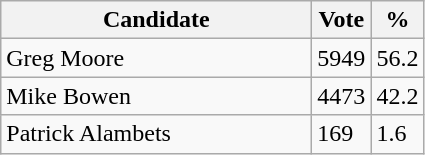<table class="wikitable">
<tr>
<th bgcolor="#DDDDFF" width="200px">Candidate</th>
<th bgcolor="#DDDDFF">Vote</th>
<th bgcolor="#DDDDFF">%</th>
</tr>
<tr>
<td>Greg Moore</td>
<td>5949</td>
<td>56.2</td>
</tr>
<tr>
<td>Mike Bowen</td>
<td>4473</td>
<td>42.2</td>
</tr>
<tr>
<td>Patrick Alambets</td>
<td>169</td>
<td>1.6</td>
</tr>
</table>
